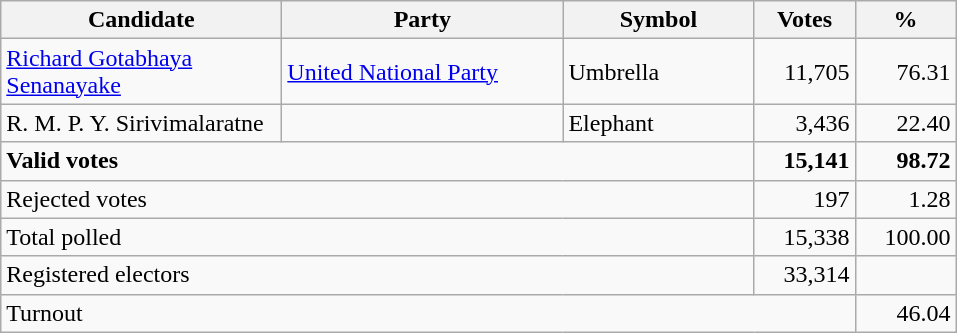<table class="wikitable" border="1" style="text-align:right;">
<tr>
<th align=left width="180">Candidate</th>
<th align=left width="180">Party</th>
<th align=left width="120">Symbol</th>
<th align=left width="60">Votes</th>
<th align=left width="60">%</th>
</tr>
<tr>
<td align=left><a href='#'>Richard Gotabhaya Senanayake</a></td>
<td align=left><a href='#'>United National Party</a></td>
<td align=left>Umbrella</td>
<td>11,705</td>
<td>76.31</td>
</tr>
<tr>
<td align=left>R. M. P. Y. Sirivimalaratne</td>
<td align=left></td>
<td align=left>Elephant</td>
<td>3,436</td>
<td>22.40</td>
</tr>
<tr>
<td align=left colspan=3><strong>Valid votes</strong></td>
<td><strong>15,141 </strong></td>
<td><strong>98.72</strong></td>
</tr>
<tr>
<td align=left colspan=3>Rejected votes</td>
<td>197</td>
<td>1.28</td>
</tr>
<tr>
<td align=left colspan=3>Total polled</td>
<td>15,338</td>
<td>100.00</td>
</tr>
<tr>
<td align=left colspan=3>Registered electors</td>
<td>33,314</td>
<td></td>
</tr>
<tr>
<td align=left colspan=4>Turnout</td>
<td>46.04</td>
</tr>
</table>
